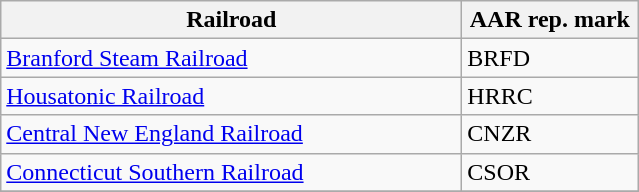<table class="wikitable" border="1">
<tr>
<th width="300px">Railroad</th>
<th width="110px">AAR rep. mark</th>
</tr>
<tr>
<td width="300px"><a href='#'>Branford Steam Railroad</a></td>
<td width="110px">BRFD</td>
</tr>
<tr>
<td width="300px"><a href='#'>Housatonic Railroad</a></td>
<td width="110px">HRRC</td>
</tr>
<tr>
<td width="300px"><a href='#'>Central New England Railroad</a></td>
<td width="110px">CNZR</td>
</tr>
<tr>
<td width="300px"><a href='#'>Connecticut Southern Railroad</a></td>
<td width="110px">CSOR</td>
</tr>
<tr>
</tr>
</table>
